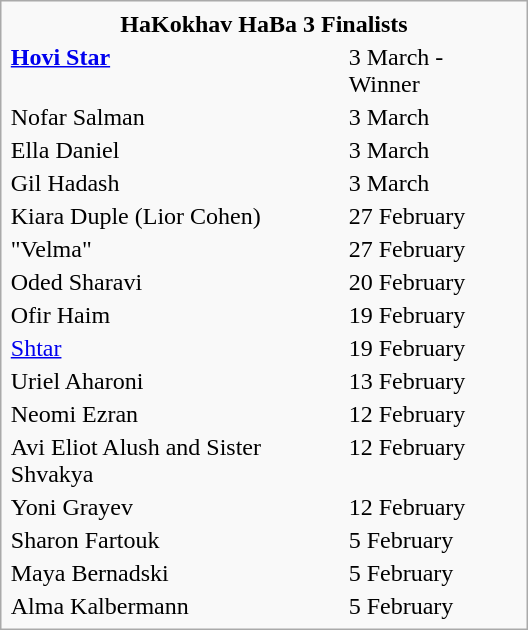<table class="infobox" style="width:22em">
<tr>
<th colspan=2 style="text-align:center">HaKokhav HaBa 3 Finalists<br></th>
</tr>
<tr>
<td><strong><a href='#'>Hovi Star</a></strong></td>
<td>3 March - Winner</td>
</tr>
<tr>
<td>Nofar Salman</td>
<td>3 March</td>
</tr>
<tr>
<td>Ella Daniel</td>
<td>3 March</td>
</tr>
<tr>
<td>Gil Hadash</td>
<td>3 March</td>
</tr>
<tr>
<td>Kiara Duple (Lior Cohen)</td>
<td>27 February</td>
</tr>
<tr>
<td>"Velma"</td>
<td>27 February</td>
</tr>
<tr>
<td>Oded Sharavi</td>
<td>20 February</td>
</tr>
<tr>
<td>Ofir Haim</td>
<td>19 February</td>
</tr>
<tr>
<td><a href='#'>Shtar</a></td>
<td>19 February</td>
</tr>
<tr>
<td>Uriel Aharoni</td>
<td>13 February</td>
</tr>
<tr>
<td>Neomi Ezran</td>
<td>12 February</td>
</tr>
<tr>
<td>Avi Eliot Alush and Sister Shvakya</td>
<td>12 February</td>
</tr>
<tr>
<td>Yoni Grayev</td>
<td>12 February</td>
</tr>
<tr>
<td>Sharon Fartouk</td>
<td>5 February</td>
</tr>
<tr>
<td>Maya Bernadski</td>
<td>5 February</td>
</tr>
<tr>
<td>Alma Kalbermann</td>
<td>5 February</td>
</tr>
</table>
